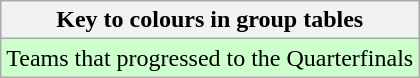<table class="wikitable">
<tr>
<th>Key to colours in group tables</th>
</tr>
<tr bgcolor=#ccffcc>
<td>Teams that progressed to the Quarterfinals</td>
</tr>
</table>
